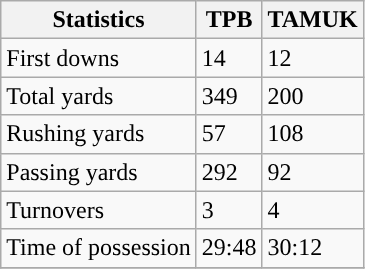<table class="wikitable" style="float: left;">
<tr>
<th>Statistics</th>
<th>TPB</th>
<th>TAMUK</th>
</tr>
<tr>
<td>First downs</td>
<td>14</td>
<td>12</td>
</tr>
<tr>
<td>Total yards</td>
<td>349</td>
<td>200</td>
</tr>
<tr>
<td>Rushing yards</td>
<td>57</td>
<td>108</td>
</tr>
<tr>
<td>Passing yards</td>
<td>292</td>
<td>92</td>
</tr>
<tr>
<td>Turnovers</td>
<td>3</td>
<td>4</td>
</tr>
<tr>
<td>Time of possession</td>
<td>29:48</td>
<td>30:12</td>
</tr>
<tr>
</tr>
</table>
